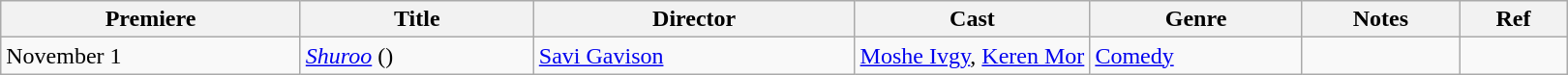<table class="wikitable">
<tr>
<th>Premiere</th>
<th>Title</th>
<th>Director</th>
<th width=15%>Cast</th>
<th>Genre</th>
<th>Notes</th>
<th>Ref</th>
</tr>
<tr>
<td>November 1</td>
<td><em><a href='#'>Shuroo</a></em> ()</td>
<td><a href='#'>Savi Gavison</a></td>
<td><a href='#'>Moshe Ivgy</a>, <a href='#'>Keren Mor</a></td>
<td><a href='#'>Comedy</a></td>
<td></td>
<td></td>
</tr>
</table>
